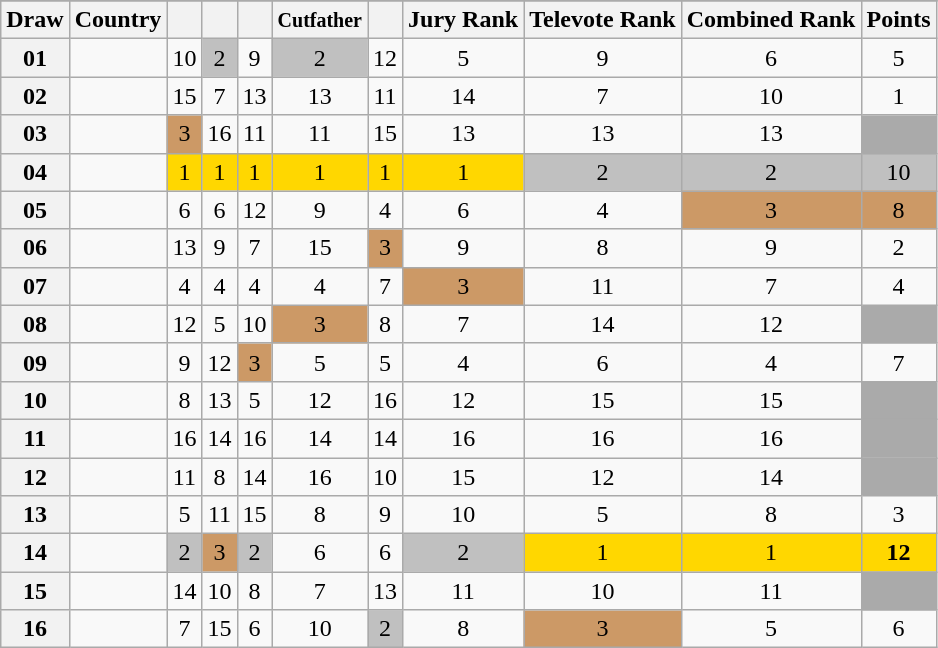<table class="sortable wikitable collapsible plainrowheaders" style="text-align:center;">
<tr>
</tr>
<tr>
<th scope="col">Draw</th>
<th scope="col">Country</th>
<th scope="col"><small></small></th>
<th scope="col"><small></small></th>
<th scope="col"><small></small></th>
<th scope="col"><small>Cutfather</small></th>
<th scope="col"><small></small></th>
<th scope="col">Jury Rank</th>
<th scope="col">Televote Rank</th>
<th scope="col">Combined Rank</th>
<th scope="col">Points</th>
</tr>
<tr>
<th scope="row" style="text-align:center;">01</th>
<td style="text-align:left;"></td>
<td>10</td>
<td style="background:silver;">2</td>
<td>9</td>
<td style="background:silver;">2</td>
<td>12</td>
<td>5</td>
<td>9</td>
<td>6</td>
<td>5</td>
</tr>
<tr>
<th scope="row" style="text-align:center;">02</th>
<td style="text-align:left;"></td>
<td>15</td>
<td>7</td>
<td>13</td>
<td>13</td>
<td>11</td>
<td>14</td>
<td>7</td>
<td>10</td>
<td>1</td>
</tr>
<tr>
<th scope="row" style="text-align:center;">03</th>
<td style="text-align:left;"></td>
<td style="background:#CC9966;">3</td>
<td>16</td>
<td>11</td>
<td>11</td>
<td>15</td>
<td>13</td>
<td>13</td>
<td>13</td>
<td style="background:#AAAAAA;"></td>
</tr>
<tr>
<th scope="row" style="text-align:center;">04</th>
<td style="text-align:left;"></td>
<td style="background:gold;">1</td>
<td style="background:gold;">1</td>
<td style="background:gold;">1</td>
<td style="background:gold;">1</td>
<td style="background:gold;">1</td>
<td style="background:gold;">1</td>
<td style="background:silver;">2</td>
<td style="background:silver;">2</td>
<td style="background:silver;">10</td>
</tr>
<tr>
<th scope="row" style="text-align:center;">05</th>
<td style="text-align:left;"></td>
<td>6</td>
<td>6</td>
<td>12</td>
<td>9</td>
<td>4</td>
<td>6</td>
<td>4</td>
<td style="background:#CC9966;">3</td>
<td style="background:#CC9966;">8</td>
</tr>
<tr>
<th scope="row" style="text-align:center;">06</th>
<td style="text-align:left;"></td>
<td>13</td>
<td>9</td>
<td>7</td>
<td>15</td>
<td style="background:#CC9966;">3</td>
<td>9</td>
<td>8</td>
<td>9</td>
<td>2</td>
</tr>
<tr>
<th scope="row" style="text-align:center;">07</th>
<td style="text-align:left;"></td>
<td>4</td>
<td>4</td>
<td>4</td>
<td>4</td>
<td>7</td>
<td style="background:#CC9966;">3</td>
<td>11</td>
<td>7</td>
<td>4</td>
</tr>
<tr>
<th scope="row" style="text-align:center;">08</th>
<td style="text-align:left;"></td>
<td>12</td>
<td>5</td>
<td>10</td>
<td style="background:#CC9966;">3</td>
<td>8</td>
<td>7</td>
<td>14</td>
<td>12</td>
<td style="background:#AAAAAA;"></td>
</tr>
<tr>
<th scope="row" style="text-align:center;">09</th>
<td style="text-align:left;"></td>
<td>9</td>
<td>12</td>
<td style="background:#CC9966;">3</td>
<td>5</td>
<td>5</td>
<td>4</td>
<td>6</td>
<td>4</td>
<td>7</td>
</tr>
<tr>
<th scope="row" style="text-align:center;">10</th>
<td style="text-align:left;"></td>
<td>8</td>
<td>13</td>
<td>5</td>
<td>12</td>
<td>16</td>
<td>12</td>
<td>15</td>
<td>15</td>
<td style="background:#AAAAAA;"></td>
</tr>
<tr>
<th scope="row" style="text-align:center;">11</th>
<td style="text-align:left;"></td>
<td>16</td>
<td>14</td>
<td>16</td>
<td>14</td>
<td>14</td>
<td>16</td>
<td>16</td>
<td>16</td>
<td style="background:#AAAAAA;"></td>
</tr>
<tr>
<th scope="row" style="text-align:center;">12</th>
<td style="text-align:left;"></td>
<td>11</td>
<td>8</td>
<td>14</td>
<td>16</td>
<td>10</td>
<td>15</td>
<td>12</td>
<td>14</td>
<td style="background:#AAAAAA;"></td>
</tr>
<tr>
<th scope="row" style="text-align:center;">13</th>
<td style="text-align:left;"></td>
<td>5</td>
<td>11</td>
<td>15</td>
<td>8</td>
<td>9</td>
<td>10</td>
<td>5</td>
<td>8</td>
<td>3</td>
</tr>
<tr>
<th scope="row" style="text-align:center;">14</th>
<td style="text-align:left;"></td>
<td style="background:silver;">2</td>
<td style="background:#CC9966;">3</td>
<td style="background:silver;">2</td>
<td>6</td>
<td>6</td>
<td style="background:silver;">2</td>
<td style="background:gold;">1</td>
<td style="background:gold;">1</td>
<td style="background:gold;"><strong>12</strong></td>
</tr>
<tr>
<th scope="row" style="text-align:center;">15</th>
<td style="text-align:left;"></td>
<td>14</td>
<td>10</td>
<td>8</td>
<td>7</td>
<td>13</td>
<td>11</td>
<td>10</td>
<td>11</td>
<td style="background:#AAAAAA;"></td>
</tr>
<tr>
<th scope="row" style="text-align:center;">16</th>
<td style="text-align:left;"></td>
<td>7</td>
<td>15</td>
<td>6</td>
<td>10</td>
<td style="background:silver;">2</td>
<td>8</td>
<td style="background:#CC9966;">3</td>
<td>5</td>
<td>6</td>
</tr>
</table>
